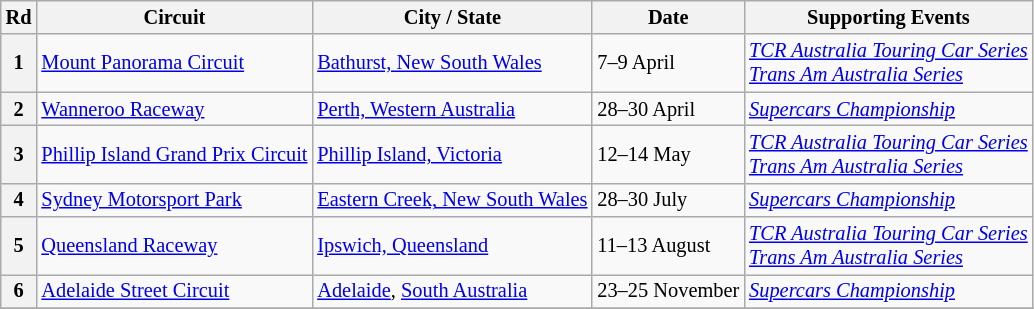<table class="wikitable" style=font-size:85%;>
<tr>
<th>Rd</th>
<th>Circuit</th>
<th>City / State</th>
<th>Date</th>
<th>Supporting Events</th>
</tr>
<tr>
<th>1</th>
<td> <a href='#'>Mount Panorama Circuit</a></td>
<td><a href='#'>Bathurst, New South Wales</a></td>
<td>7–9 April</td>
<td><em><a href='#'>TCR Australia Touring Car Series</a></em><br><em><a href='#'>Trans Am Australia Series</a></em></td>
</tr>
<tr>
<th>2</th>
<td> <a href='#'>Wanneroo Raceway</a></td>
<td><a href='#'>Perth, Western Australia</a></td>
<td>28–30 April</td>
<td><em><a href='#'>Supercars Championship</a></em></td>
</tr>
<tr>
<th>3</th>
<td> <a href='#'>Phillip Island Grand Prix Circuit</a></td>
<td><a href='#'>Phillip Island, Victoria</a></td>
<td>12–14 May</td>
<td><em><a href='#'>TCR Australia Touring Car Series</a></em><br><em><a href='#'>Trans Am Australia Series</a></em></td>
</tr>
<tr>
<th>4</th>
<td> <a href='#'>Sydney Motorsport Park</a></td>
<td><a href='#'>Eastern Creek, New South Wales</a></td>
<td>28–30 July</td>
<td><em><a href='#'>Supercars Championship</a></em></td>
</tr>
<tr>
<th>5</th>
<td> <a href='#'>Queensland Raceway</a></td>
<td><a href='#'>Ipswich, Queensland</a></td>
<td>11–13 August</td>
<td><em><a href='#'>TCR Australia Touring Car Series</a></em><br><em><a href='#'>Trans Am Australia Series</a></em></td>
</tr>
<tr>
<th>6</th>
<td> <a href='#'>Adelaide Street Circuit</a></td>
<td><a href='#'>Adelaide</a>, <a href='#'>South Australia</a></td>
<td>23–25 November</td>
<td><em><a href='#'>Supercars Championship</a></em></td>
</tr>
<tr>
</tr>
</table>
